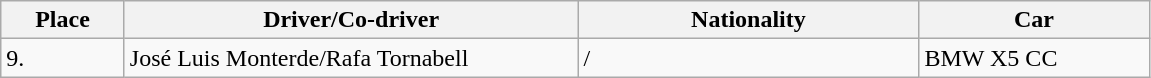<table class="wikitable">
<tr>
<th>Place</th>
<th>Driver/Co-driver</th>
<th>Nationality</th>
<th>Car</th>
</tr>
<tr>
<td style="width:75px;">9.</td>
<td style="width:295px;">José Luis Monterde/Rafa Tornabell</td>
<td style="width:220px;"> / </td>
<td style="width:146px;">BMW X5 CC</td>
</tr>
</table>
